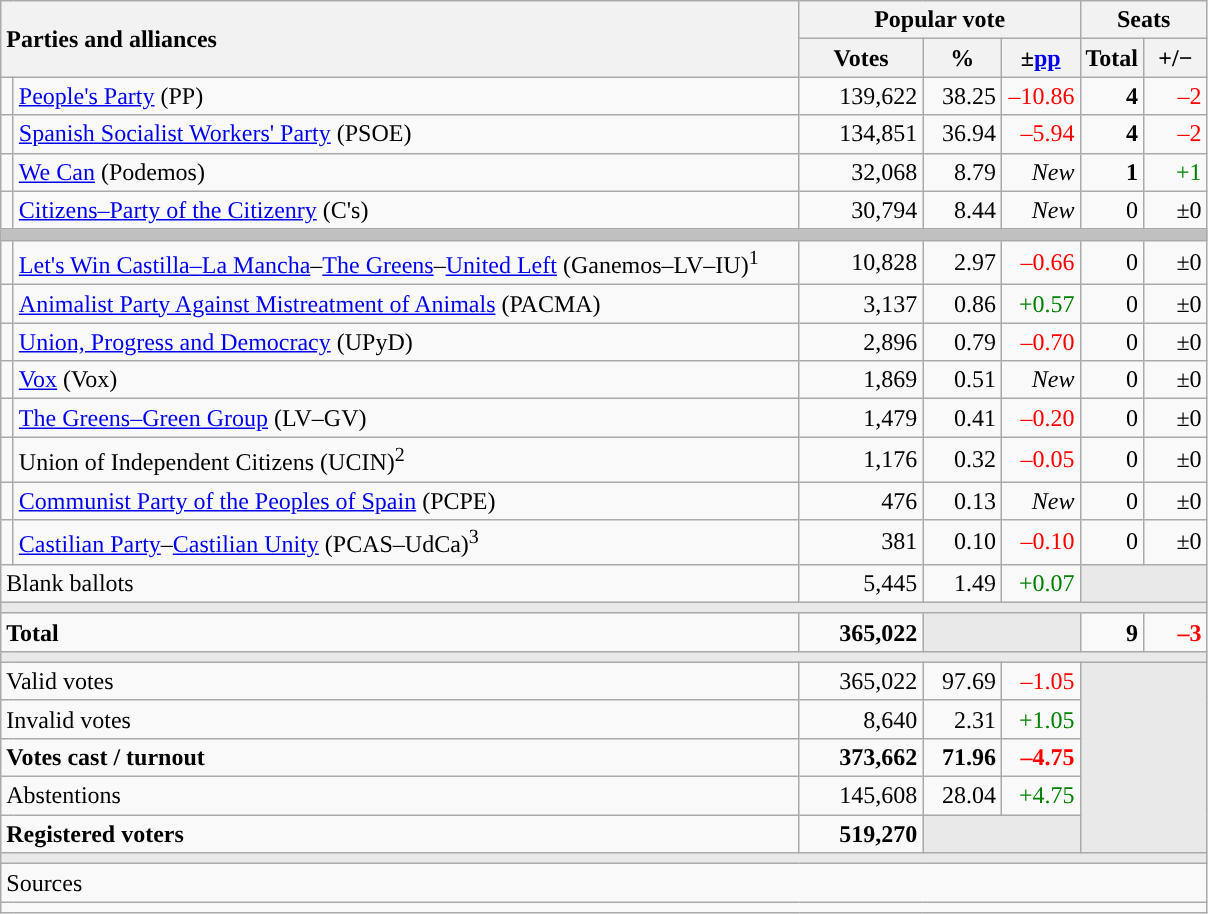<table class="wikitable" style="text-align:right;">
<tr>
<th style="text-align:left;" rowspan="2" colspan="2" width="525">Parties and alliances</th>
<th colspan="3">Popular vote</th>
<th colspan="2">Seats</th>
</tr>
<tr>
<th width="75">Votes</th>
<th width="45">%</th>
<th width="45">±<a href='#'>pp</a></th>
<th width="35">Total</th>
<th width="35">+/−</th>
</tr>
<tr>
<td width="1" style="color:inherit;background:"></td>
<td align="left"><a href='#'>People's Party</a> (PP)</td>
<td>139,622</td>
<td>38.25</td>
<td style="color:red;">–10.86</td>
<td><strong>4</strong></td>
<td style="color:red;">–2</td>
</tr>
<tr>
<td style="color:inherit;background:"></td>
<td align="left"><a href='#'>Spanish Socialist Workers' Party</a> (PSOE)</td>
<td>134,851</td>
<td>36.94</td>
<td style="color:red;">–5.94</td>
<td><strong>4</strong></td>
<td style="color:red;">–2</td>
</tr>
<tr>
<td style="color:inherit;background:"></td>
<td align="left"><a href='#'>We Can</a> (Podemos)</td>
<td>32,068</td>
<td>8.79</td>
<td><em>New</em></td>
<td><strong>1</strong></td>
<td style="color:green;">+1</td>
</tr>
<tr>
<td style="color:inherit;background:"></td>
<td align="left"><a href='#'>Citizens–Party of the Citizenry</a> (C's)</td>
<td>30,794</td>
<td>8.44</td>
<td><em>New</em></td>
<td>0</td>
<td>±0</td>
</tr>
<tr>
<td colspan="7" bgcolor="#C0C0C0"></td>
</tr>
<tr>
<td style="color:inherit;background:"></td>
<td align="left"><a href='#'>Let's Win Castilla–La Mancha</a>–<a href='#'>The Greens</a>–<a href='#'>United Left</a> (Ganemos–LV–IU)<sup>1</sup></td>
<td>10,828</td>
<td>2.97</td>
<td style="color:red;">–0.66</td>
<td>0</td>
<td>±0</td>
</tr>
<tr>
<td style="color:inherit;background:"></td>
<td align="left"><a href='#'>Animalist Party Against Mistreatment of Animals</a> (PACMA)</td>
<td>3,137</td>
<td>0.86</td>
<td style="color:green;">+0.57</td>
<td>0</td>
<td>±0</td>
</tr>
<tr>
<td style="color:inherit;background:"></td>
<td align="left"><a href='#'>Union, Progress and Democracy</a> (UPyD)</td>
<td>2,896</td>
<td>0.79</td>
<td style="color:red;">–0.70</td>
<td>0</td>
<td>±0</td>
</tr>
<tr>
<td style="color:inherit;background:"></td>
<td align="left"><a href='#'>Vox</a> (Vox)</td>
<td>1,869</td>
<td>0.51</td>
<td><em>New</em></td>
<td>0</td>
<td>±0</td>
</tr>
<tr>
<td style="color:inherit;background:"></td>
<td align="left"><a href='#'>The Greens–Green Group</a> (LV–GV)</td>
<td>1,479</td>
<td>0.41</td>
<td style="color:red;">–0.20</td>
<td>0</td>
<td>±0</td>
</tr>
<tr>
<td style="color:inherit;background:"></td>
<td align="left">Union of Independent Citizens (UCIN)<sup>2</sup></td>
<td>1,176</td>
<td>0.32</td>
<td style="color:red;">–0.05</td>
<td>0</td>
<td>±0</td>
</tr>
<tr>
<td style="color:inherit;background:"></td>
<td align="left"><a href='#'>Communist Party of the Peoples of Spain</a> (PCPE)</td>
<td>476</td>
<td>0.13</td>
<td><em>New</em></td>
<td>0</td>
<td>±0</td>
</tr>
<tr>
<td style="color:inherit;background:"></td>
<td align="left"><a href='#'>Castilian Party</a>–<a href='#'>Castilian Unity</a> (PCAS–UdCa)<sup>3</sup></td>
<td>381</td>
<td>0.10</td>
<td style="color:red;">–0.10</td>
<td>0</td>
<td>±0</td>
</tr>
<tr>
<td align="left" colspan="2">Blank ballots</td>
<td>5,445</td>
<td>1.49</td>
<td style="color:green;">+0.07</td>
<td bgcolor="#E9E9E9" colspan="2"></td>
</tr>
<tr>
<td colspan="7" bgcolor="#E9E9E9"></td>
</tr>
<tr style="font-weight:bold;">
<td align="left" colspan="2">Total</td>
<td>365,022</td>
<td bgcolor="#E9E9E9" colspan="2"></td>
<td>9</td>
<td style="color:red;">–3</td>
</tr>
<tr>
<td colspan="7" bgcolor="#E9E9E9"></td>
</tr>
<tr>
<td align="left" colspan="2">Valid votes</td>
<td>365,022</td>
<td>97.69</td>
<td style="color:red;">–1.05</td>
<td bgcolor="#E9E9E9" colspan="2" rowspan="5"></td>
</tr>
<tr>
<td align="left" colspan="2">Invalid votes</td>
<td>8,640</td>
<td>2.31</td>
<td style="color:green;">+1.05</td>
</tr>
<tr style="font-weight:bold;">
<td align="left" colspan="2">Votes cast / turnout</td>
<td>373,662</td>
<td>71.96</td>
<td style="color:red;">–4.75</td>
</tr>
<tr>
<td align="left" colspan="2">Abstentions</td>
<td>145,608</td>
<td>28.04</td>
<td style="color:green;">+4.75</td>
</tr>
<tr style="font-weight:bold;">
<td align="left" colspan="2">Registered voters</td>
<td>519,270</td>
<td bgcolor="#E9E9E9" colspan="2"></td>
</tr>
<tr>
<td colspan="7" bgcolor="#E9E9E9"></td>
</tr>
<tr>
<td align="left" colspan="7">Sources</td>
</tr>
<tr>
<td colspan="7" style="text-align:left; max-width:790px;"></td>
</tr>
</table>
